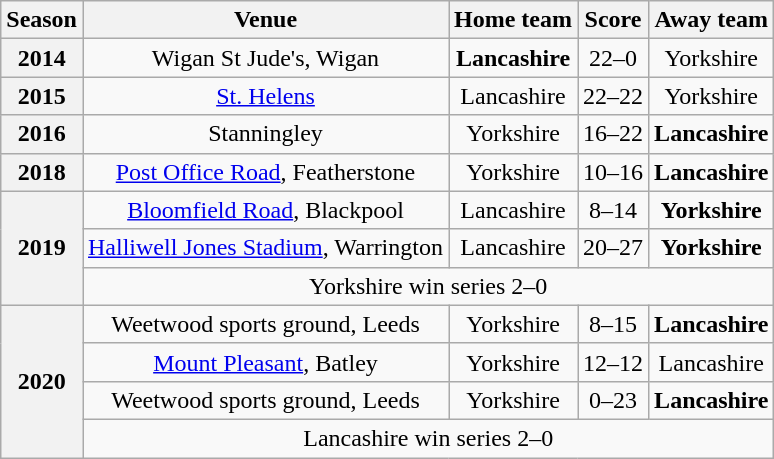<table class="wikitable sortable plainrowheaders" style="text-align: center">
<tr>
<th scope="col" data-sort-type=number>Season</th>
<th scope="col">Venue</th>
<th scope="col">Home team</th>
<th scope="col">Score</th>
<th scope="col">Away team</th>
</tr>
<tr>
<th scope="row"  style="text-align: center;">2014</th>
<td>Wigan St Jude's, Wigan</td>
<td><strong>Lancashire</strong></td>
<td>22–0</td>
<td>Yorkshire</td>
</tr>
<tr>
<th scope="row"  style="text-align: center;">2015</th>
<td><a href='#'>St. Helens</a></td>
<td>Lancashire</td>
<td>22–22</td>
<td>Yorkshire</td>
</tr>
<tr>
<th scope="row"  style="text-align: center;">2016</th>
<td>Stanningley</td>
<td>Yorkshire</td>
<td>16–22</td>
<td><strong>Lancashire</strong></td>
</tr>
<tr>
<th scope="row"  style="text-align: center;">2018</th>
<td><a href='#'>Post Office Road</a>, Featherstone</td>
<td>Yorkshire</td>
<td>10–16</td>
<td><strong>Lancashire</strong></td>
</tr>
<tr>
<th scope="row"  style="text-align: center;" rowspan=3>2019</th>
<td><a href='#'>Bloomfield Road</a>, Blackpool</td>
<td>Lancashire</td>
<td>8–14</td>
<td><strong>Yorkshire</strong></td>
</tr>
<tr>
<td><a href='#'>Halliwell Jones Stadium</a>, Warrington</td>
<td>Lancashire</td>
<td>20–27</td>
<td><strong>Yorkshire</strong></td>
</tr>
<tr>
<td colspan=4>Yorkshire win series 2–0</td>
</tr>
<tr>
<th scope="row"  style="text-align: center;" rowspan=4>2020</th>
<td>Weetwood sports ground, Leeds</td>
<td>Yorkshire</td>
<td>8–15</td>
<td><strong>Lancashire</strong></td>
</tr>
<tr>
<td><a href='#'>Mount Pleasant</a>, Batley</td>
<td>Yorkshire</td>
<td>12–12</td>
<td>Lancashire</td>
</tr>
<tr>
<td>Weetwood sports ground, Leeds</td>
<td>Yorkshire</td>
<td>0–23</td>
<td><strong>Lancashire</strong></td>
</tr>
<tr>
<td colspan=4>Lancashire win series 2–0</td>
</tr>
</table>
